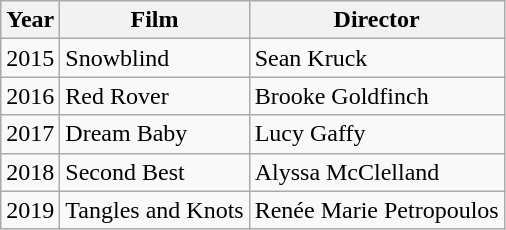<table class="wikitable">
<tr>
<th>Year</th>
<th>Film</th>
<th>Director</th>
</tr>
<tr>
<td>2015</td>
<td>Snowblind</td>
<td>Sean Kruck</td>
</tr>
<tr>
<td>2016</td>
<td>Red Rover</td>
<td>Brooke Goldfinch</td>
</tr>
<tr>
<td>2017</td>
<td>Dream Baby</td>
<td>Lucy Gaffy</td>
</tr>
<tr>
<td>2018</td>
<td>Second Best</td>
<td>Alyssa McClelland</td>
</tr>
<tr>
<td>2019</td>
<td>Tangles and Knots</td>
<td>Renée Marie Petropoulos</td>
</tr>
</table>
